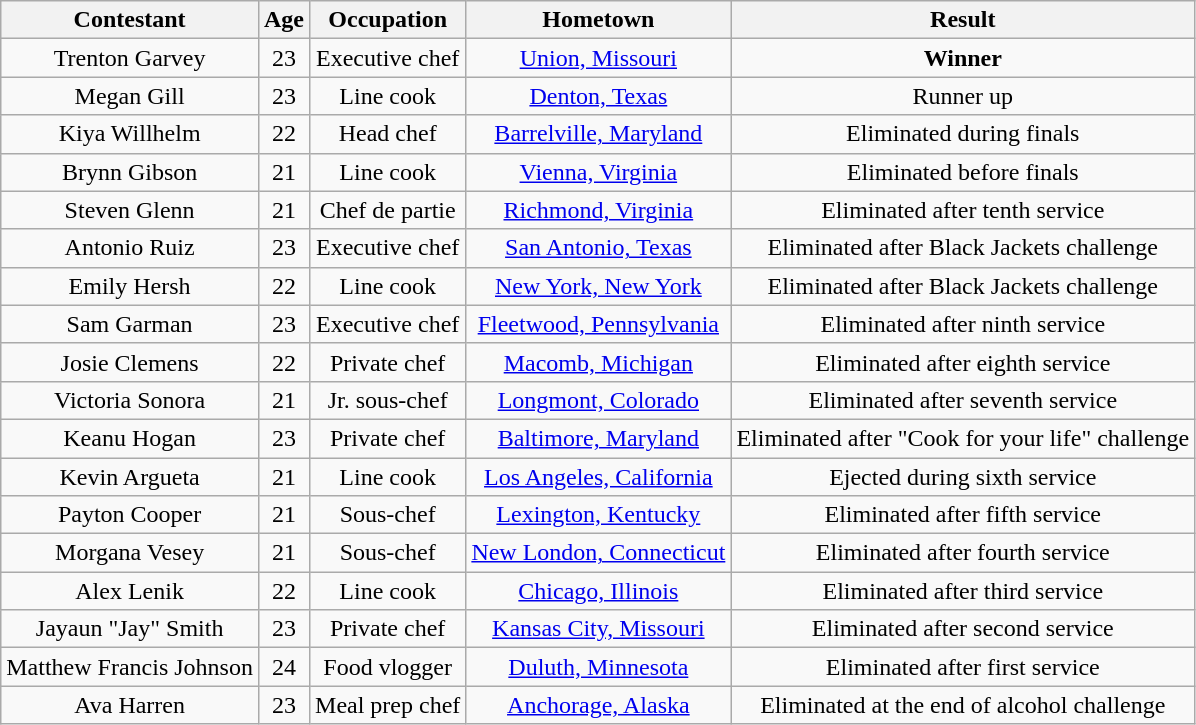<table class="wikitable sortable plainrowheaders" style="text-align:center">
<tr>
<th scope="col">Contestant</th>
<th scope="col">Age</th>
<th scope="col">Occupation</th>
<th scope="col">Hometown</th>
<th scope="col">Result</th>
</tr>
<tr>
<td>Trenton Garvey</td>
<td>23</td>
<td>Executive chef</td>
<td><a href='#'>Union, Missouri</a></td>
<td><strong>Winner</strong></td>
</tr>
<tr>
<td>Megan Gill</td>
<td>23</td>
<td>Line cook</td>
<td><a href='#'>Denton, Texas</a></td>
<td>Runner up</td>
</tr>
<tr>
<td>Kiya Willhelm</td>
<td>22</td>
<td>Head chef</td>
<td><a href='#'>Barrelville, Maryland</a></td>
<td>Eliminated during finals</td>
</tr>
<tr>
<td>Brynn Gibson</td>
<td>21</td>
<td>Line cook</td>
<td><a href='#'>Vienna, Virginia</a></td>
<td>Eliminated before finals</td>
</tr>
<tr>
<td>Steven Glenn</td>
<td>21</td>
<td>Chef de partie</td>
<td><a href='#'>Richmond, Virginia</a></td>
<td>Eliminated after tenth service</td>
</tr>
<tr>
<td>Antonio Ruiz</td>
<td>23</td>
<td>Executive chef</td>
<td><a href='#'>San Antonio, Texas</a></td>
<td>Eliminated after Black Jackets challenge</td>
</tr>
<tr>
<td>Emily Hersh</td>
<td>22</td>
<td>Line cook</td>
<td><a href='#'>New York, New York</a></td>
<td>Eliminated after Black Jackets challenge</td>
</tr>
<tr>
<td>Sam Garman</td>
<td>23</td>
<td>Executive chef</td>
<td><a href='#'>Fleetwood, Pennsylvania</a></td>
<td>Eliminated after ninth service</td>
</tr>
<tr>
<td>Josie Clemens</td>
<td>22</td>
<td>Private chef</td>
<td><a href='#'>Macomb, Michigan</a></td>
<td>Eliminated after eighth service</td>
</tr>
<tr>
<td>Victoria Sonora</td>
<td>21</td>
<td>Jr. sous-chef</td>
<td><a href='#'>Longmont, Colorado</a></td>
<td>Eliminated after seventh service</td>
</tr>
<tr>
<td>Keanu Hogan</td>
<td>23</td>
<td>Private chef</td>
<td><a href='#'>Baltimore, Maryland</a></td>
<td>Eliminated after "Cook for your life" challenge</td>
</tr>
<tr>
<td>Kevin Argueta</td>
<td>21</td>
<td>Line cook</td>
<td><a href='#'>Los Angeles, California</a></td>
<td>Ejected during sixth service</td>
</tr>
<tr>
<td>Payton Cooper</td>
<td>21</td>
<td>Sous-chef</td>
<td><a href='#'>Lexington, Kentucky</a></td>
<td>Eliminated after fifth service</td>
</tr>
<tr>
<td>Morgana Vesey</td>
<td>21</td>
<td>Sous-chef</td>
<td><a href='#'>New London, Connecticut</a></td>
<td>Eliminated after fourth service</td>
</tr>
<tr>
<td>Alex Lenik</td>
<td>22</td>
<td>Line cook</td>
<td><a href='#'>Chicago, Illinois</a></td>
<td>Eliminated after third service</td>
</tr>
<tr>
<td>Jayaun "Jay" Smith</td>
<td>23</td>
<td>Private chef</td>
<td><a href='#'>Kansas City, Missouri</a></td>
<td>Eliminated after second service</td>
</tr>
<tr>
<td>Matthew Francis Johnson</td>
<td>24</td>
<td>Food vlogger</td>
<td><a href='#'>Duluth, Minnesota</a></td>
<td>Eliminated after first service</td>
</tr>
<tr>
<td>Ava Harren</td>
<td>23</td>
<td>Meal prep chef</td>
<td><a href='#'>Anchorage, Alaska</a></td>
<td>Eliminated at the end of alcohol challenge</td>
</tr>
</table>
